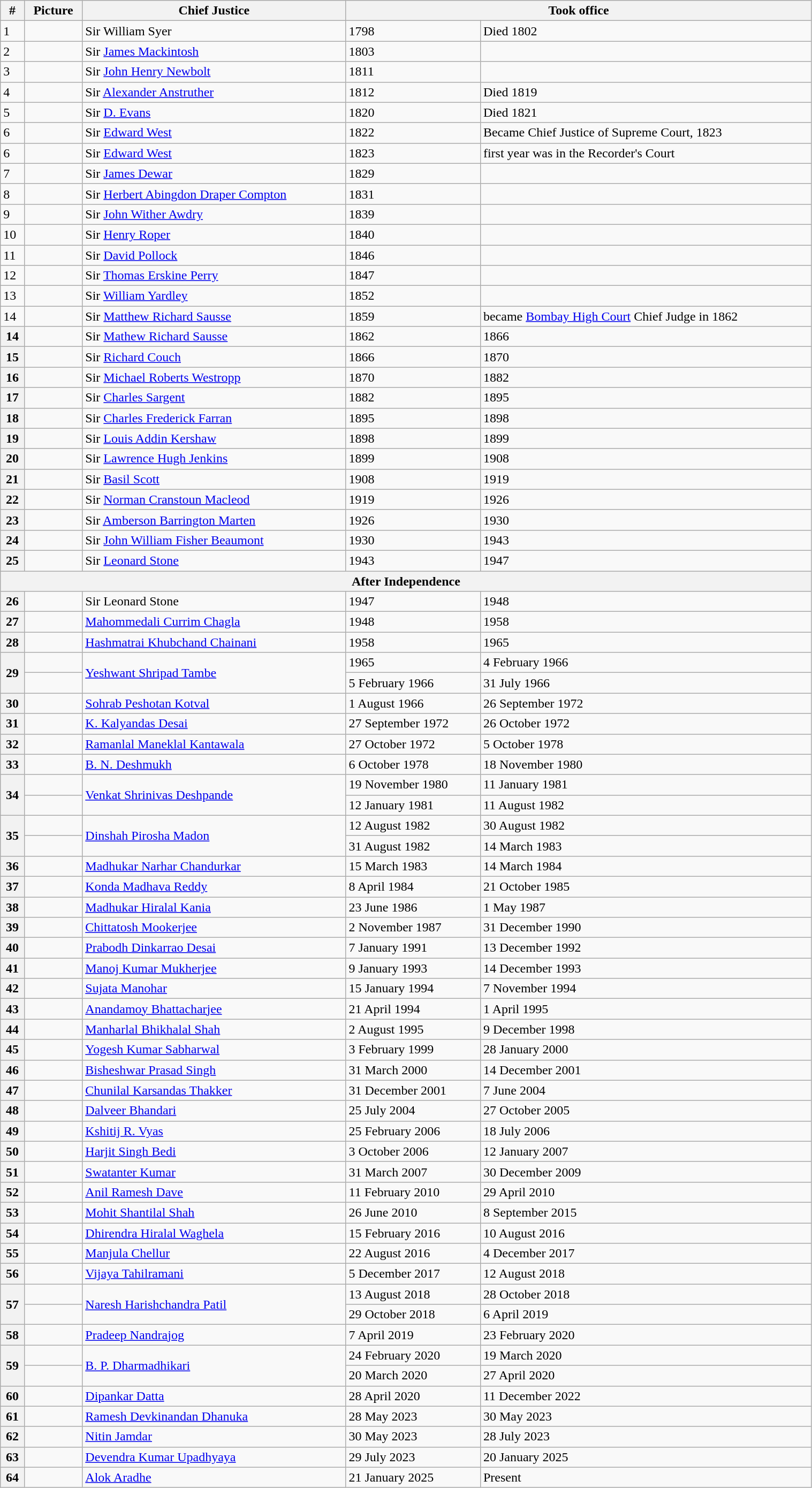<table class="wikitable" width="80%">
<tr>
<th>#</th>
<th>Picture</th>
<th>Chief Justice</th>
<th colspan="2">Took office</th>
</tr>
<tr>
<td>1</td>
<td></td>
<td>Sir William Syer </td>
<td>1798</td>
<td>Died 1802</td>
</tr>
<tr>
<td>2</td>
<td></td>
<td>Sir <a href='#'>James Mackintosh</a></td>
<td>1803</td>
<td></td>
</tr>
<tr>
<td>3</td>
<td></td>
<td>Sir <a href='#'>John Henry Newbolt</a></td>
<td>1811</td>
<td></td>
</tr>
<tr>
<td>4</td>
<td></td>
<td>Sir <a href='#'>Alexander Anstruther</a></td>
<td>1812</td>
<td>Died 1819</td>
</tr>
<tr>
<td>5</td>
<td></td>
<td>Sir <a href='#'>D. Evans</a></td>
<td>1820</td>
<td>Died 1821</td>
</tr>
<tr>
<td>6</td>
<td></td>
<td>Sir <a href='#'>Edward West</a></td>
<td>1822</td>
<td>Became Chief Justice of Supreme Court, 1823</td>
</tr>
<tr>
<td>6</td>
<td></td>
<td>Sir <a href='#'>Edward West</a></td>
<td>1823</td>
<td>first year was in the Recorder's Court</td>
</tr>
<tr>
<td>7</td>
<td></td>
<td>Sir <a href='#'>James Dewar</a></td>
<td>1829</td>
<td></td>
</tr>
<tr>
<td>8</td>
<td></td>
<td>Sir <a href='#'>Herbert Abingdon Draper Compton</a></td>
<td>1831</td>
<td></td>
</tr>
<tr>
<td>9</td>
<td></td>
<td>Sir <a href='#'>John Wither Awdry</a></td>
<td>1839</td>
<td></td>
</tr>
<tr>
<td>10</td>
<td></td>
<td>Sir <a href='#'>Henry Roper</a></td>
<td>1840</td>
<td></td>
</tr>
<tr>
<td>11</td>
<td></td>
<td>Sir <a href='#'>David Pollock</a></td>
<td>1846</td>
<td></td>
</tr>
<tr>
<td>12</td>
<td></td>
<td>Sir <a href='#'>Thomas Erskine Perry</a></td>
<td>1847</td>
<td></td>
</tr>
<tr>
<td>13</td>
<td></td>
<td>Sir <a href='#'>William Yardley</a></td>
<td>1852</td>
<td></td>
</tr>
<tr>
<td>14</td>
<td></td>
<td>Sir <a href='#'>Matthew Richard Sausse</a></td>
<td>1859</td>
<td>became <a href='#'>Bombay High Court</a> Chief Judge in 1862</td>
</tr>
<tr>
<th>14</th>
<td></td>
<td>Sir <a href='#'>Mathew Richard Sausse</a></td>
<td>1862</td>
<td>1866</td>
</tr>
<tr>
<th>15</th>
<td></td>
<td>Sir <a href='#'>Richard Couch</a></td>
<td>1866</td>
<td>1870</td>
</tr>
<tr>
<th>16</th>
<td></td>
<td>Sir <a href='#'>Michael Roberts Westropp</a></td>
<td>1870</td>
<td>1882</td>
</tr>
<tr>
<th>17</th>
<td></td>
<td>Sir <a href='#'>Charles Sargent</a></td>
<td>1882</td>
<td>1895</td>
</tr>
<tr>
<th>18</th>
<td></td>
<td>Sir <a href='#'>Charles Frederick Farran</a></td>
<td>1895</td>
<td>1898</td>
</tr>
<tr>
<th>19</th>
<td></td>
<td>Sir <a href='#'>Louis Addin Kershaw</a></td>
<td>1898</td>
<td>1899</td>
</tr>
<tr>
<th>20</th>
<td></td>
<td>Sir <a href='#'>Lawrence Hugh Jenkins</a></td>
<td>1899</td>
<td>1908</td>
</tr>
<tr>
<th>21</th>
<td></td>
<td>Sir <a href='#'>Basil Scott</a></td>
<td>1908</td>
<td>1919</td>
</tr>
<tr>
<th>22</th>
<td></td>
<td>Sir <a href='#'>Norman Cranstoun Macleod</a></td>
<td>1919</td>
<td>1926</td>
</tr>
<tr>
<th>23</th>
<td></td>
<td>Sir <a href='#'>Amberson Barrington Marten</a></td>
<td>1926</td>
<td>1930</td>
</tr>
<tr>
<th>24</th>
<td></td>
<td>Sir <a href='#'>John William Fisher Beaumont</a></td>
<td>1930</td>
<td>1943</td>
</tr>
<tr>
<th>25</th>
<td></td>
<td>Sir <a href='#'>Leonard Stone</a></td>
<td>1943</td>
<td>1947</td>
</tr>
<tr>
<th colspan="5">After Independence</th>
</tr>
<tr>
<th>26</th>
<td></td>
<td>Sir Leonard Stone</td>
<td>1947</td>
<td>1948</td>
</tr>
<tr>
<th>27</th>
<td></td>
<td><a href='#'>Mahommedali Currim Chagla</a></td>
<td>1948</td>
<td>1958</td>
</tr>
<tr>
<th>28</th>
<td></td>
<td><a href='#'>Hashmatrai Khubchand Chainani</a></td>
<td>1958</td>
<td>1965</td>
</tr>
<tr>
<th rowspan="2">29</th>
<td></td>
<td rowspan="2"><a href='#'>Yeshwant Shripad Tambe</a></td>
<td>1965</td>
<td>4 February 1966</td>
</tr>
<tr>
<td></td>
<td>5 February 1966</td>
<td>31 July 1966</td>
</tr>
<tr>
<th>30</th>
<td></td>
<td><a href='#'>Sohrab Peshotan Kotval</a></td>
<td>1 August 1966</td>
<td>26 September 1972</td>
</tr>
<tr>
<th>31</th>
<td></td>
<td><a href='#'>K. Kalyandas Desai</a></td>
<td>27 September 1972</td>
<td>26 October 1972</td>
</tr>
<tr>
<th>32</th>
<td></td>
<td><a href='#'>Ramanlal Maneklal Kantawala</a></td>
<td>27 October 1972</td>
<td>5 October 1978</td>
</tr>
<tr>
<th>33</th>
<td></td>
<td><a href='#'>B. N. Deshmukh</a></td>
<td>6 October 1978</td>
<td>18 November 1980</td>
</tr>
<tr>
<th rowspan="2">34</th>
<td></td>
<td rowspan="2"><a href='#'>Venkat Shrinivas Deshpande</a></td>
<td>19 November 1980</td>
<td>11 January 1981</td>
</tr>
<tr>
<td></td>
<td>12 January 1981</td>
<td>11 August 1982</td>
</tr>
<tr>
<th rowspan="2">35</th>
<td></td>
<td rowspan="2"><a href='#'>Dinshah Pirosha Madon</a></td>
<td>12 August 1982</td>
<td>30 August 1982</td>
</tr>
<tr>
<td></td>
<td>31 August 1982</td>
<td>14 March 1983</td>
</tr>
<tr>
<th>36</th>
<td></td>
<td><a href='#'>Madhukar Narhar Chandurkar</a></td>
<td>15 March 1983</td>
<td>14 March 1984</td>
</tr>
<tr>
<th>37</th>
<td></td>
<td><a href='#'>Konda Madhava Reddy</a></td>
<td>8 April 1984</td>
<td>21 October 1985</td>
</tr>
<tr>
<th>38</th>
<td></td>
<td><a href='#'>Madhukar Hiralal Kania</a></td>
<td>23 June 1986</td>
<td>1 May 1987</td>
</tr>
<tr>
<th>39</th>
<td></td>
<td><a href='#'>Chittatosh Mookerjee</a></td>
<td>2 November 1987</td>
<td>31 December 1990</td>
</tr>
<tr>
<th>40</th>
<td></td>
<td><a href='#'>Prabodh Dinkarrao Desai</a></td>
<td>7 January 1991</td>
<td>13 December 1992</td>
</tr>
<tr>
<th>41</th>
<td></td>
<td><a href='#'>Manoj Kumar Mukherjee</a></td>
<td>9 January 1993</td>
<td>14 December 1993</td>
</tr>
<tr>
<th>42</th>
<td></td>
<td><a href='#'>Sujata Manohar</a></td>
<td>15 January 1994</td>
<td>7 November 1994</td>
</tr>
<tr>
<th>43</th>
<td></td>
<td><a href='#'>Anandamoy Bhattacharjee</a></td>
<td>21 April 1994</td>
<td>1 April 1995</td>
</tr>
<tr>
<th>44</th>
<td></td>
<td><a href='#'>Manharlal Bhikhalal Shah</a></td>
<td>2 August 1995</td>
<td>9 December 1998</td>
</tr>
<tr>
<th>45</th>
<td></td>
<td><a href='#'>Yogesh Kumar Sabharwal</a></td>
<td>3 February 1999</td>
<td>28 January 2000</td>
</tr>
<tr>
<th>46</th>
<td></td>
<td><a href='#'>Bisheshwar Prasad Singh</a></td>
<td>31 March 2000</td>
<td>14 December 2001</td>
</tr>
<tr>
<th>47</th>
<td></td>
<td><a href='#'>Chunilal Karsandas Thakker</a></td>
<td>31 December 2001</td>
<td>7 June 2004</td>
</tr>
<tr>
<th>48</th>
<td></td>
<td><a href='#'>Dalveer Bhandari</a></td>
<td>25 July 2004</td>
<td>27 October 2005</td>
</tr>
<tr>
<th>49</th>
<td></td>
<td><a href='#'>Kshitij R. Vyas</a></td>
<td>25 February 2006</td>
<td>18 July 2006</td>
</tr>
<tr>
<th>50</th>
<td></td>
<td><a href='#'>Harjit Singh Bedi</a></td>
<td>3 October 2006</td>
<td>12 January 2007</td>
</tr>
<tr>
<th>51</th>
<td></td>
<td><a href='#'>Swatanter Kumar</a></td>
<td>31 March 2007</td>
<td>30 December 2009</td>
</tr>
<tr>
<th>52</th>
<td></td>
<td><a href='#'>Anil Ramesh Dave</a></td>
<td>11 February 2010</td>
<td>29 April 2010</td>
</tr>
<tr>
<th>53</th>
<td></td>
<td><a href='#'>Mohit Shantilal Shah</a></td>
<td>26 June 2010</td>
<td>8 September 2015</td>
</tr>
<tr>
<th>54</th>
<td></td>
<td><a href='#'>Dhirendra Hiralal Waghela</a></td>
<td>15 February 2016</td>
<td>10 August 2016</td>
</tr>
<tr>
<th>55</th>
<td></td>
<td><a href='#'>Manjula Chellur</a></td>
<td>22 August 2016</td>
<td>4 December 2017</td>
</tr>
<tr>
<th>56</th>
<td></td>
<td><a href='#'>Vijaya Tahilramani</a></td>
<td>5 December 2017</td>
<td>12 August 2018</td>
</tr>
<tr>
<th rowspan="2">57</th>
<td></td>
<td rowspan="2"><a href='#'>Naresh Harishchandra Patil</a></td>
<td>13 August 2018</td>
<td>28 October 2018</td>
</tr>
<tr>
<td></td>
<td>29 October 2018</td>
<td>6 April 2019</td>
</tr>
<tr>
<th>58</th>
<td></td>
<td><a href='#'>Pradeep Nandrajog</a></td>
<td>7 April 2019</td>
<td>23 February 2020</td>
</tr>
<tr>
<th rowspan="2">59</th>
<td></td>
<td rowspan="2"><a href='#'>B. P. Dharmadhikari</a></td>
<td>24 February 2020</td>
<td>19 March 2020</td>
</tr>
<tr>
<td></td>
<td>20 March 2020</td>
<td>27 April 2020</td>
</tr>
<tr>
<th>60</th>
<td></td>
<td><a href='#'>Dipankar Datta</a></td>
<td>28 April 2020</td>
<td>11 December 2022</td>
</tr>
<tr>
<th>61</th>
<td></td>
<td><a href='#'>Ramesh Devkinandan Dhanuka</a></td>
<td>28 May 2023</td>
<td>30 May 2023</td>
</tr>
<tr>
<th>62</th>
<td></td>
<td><a href='#'>Nitin Jamdar</a></td>
<td>30 May 2023</td>
<td>28 July 2023</td>
</tr>
<tr>
<th>63</th>
<td></td>
<td><a href='#'>Devendra Kumar Upadhyaya</a></td>
<td>29 July 2023</td>
<td>20 January 2025</td>
</tr>
<tr>
<th>64</th>
<td></td>
<td><a href='#'>Alok Aradhe</a></td>
<td>21 January 2025</td>
<td>Present</td>
</tr>
</table>
